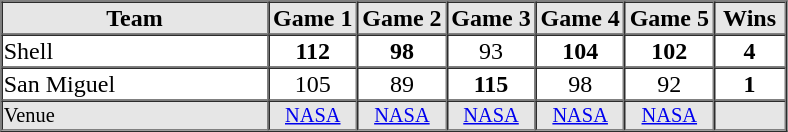<table border="1" cellspacing="0"  style="width:525px; margin:auto;">
<tr style="text-align:center; background:#e6e6e6;">
<th style="text-align:center; width:30%;">Team</th>
<th width=10%>Game 1</th>
<th width=10%>Game 2</th>
<th width=10%>Game 3</th>
<th width=10%>Game 4</th>
<th width=10%>Game 5</th>
<th width=8%>Wins</th>
</tr>
<tr style="text-align:center;">
<td align=left>Shell</td>
<td><strong>112</strong></td>
<td><strong>98</strong></td>
<td>93</td>
<td><strong>104</strong></td>
<td><strong>102</strong></td>
<td><strong>4</strong></td>
</tr>
<tr style="text-align:center;">
<td align=left>San Miguel</td>
<td>105</td>
<td>89</td>
<td><strong>115</strong></td>
<td>98</td>
<td>92</td>
<td><strong>1</strong></td>
</tr>
<tr style="text-align:center; font-size:85%; background:#e6e6e6;">
<td align=left>Venue</td>
<td><a href='#'>NASA</a></td>
<td><a href='#'>NASA</a></td>
<td><a href='#'>NASA</a></td>
<td><a href='#'>NASA</a></td>
<td><a href='#'>NASA</a></td>
<td></td>
</tr>
</table>
